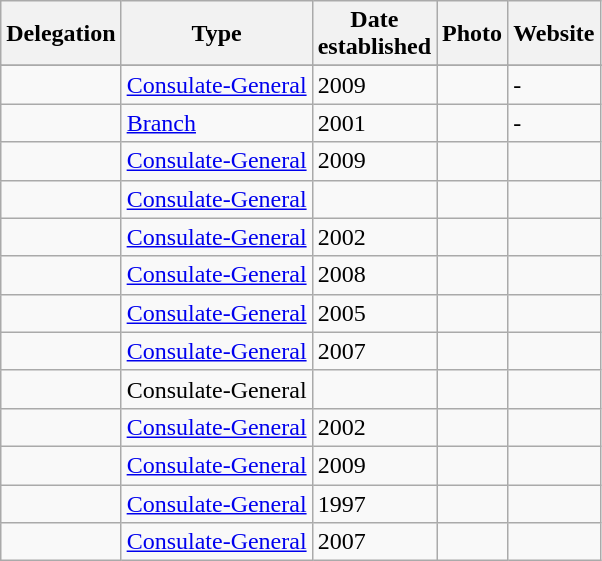<table class="wikitable sortable">
<tr valign="middle">
<th>Delegation</th>
<th>Type</th>
<th>Date<br>established</th>
<th>Photo</th>
<th>Website</th>
</tr>
<tr style="font-weight:bold; background-color: #DDDDDD">
</tr>
<tr>
<td></td>
<td><a href='#'>Consulate-General</a></td>
<td>2009</td>
<td></td>
<td>-</td>
</tr>
<tr>
<td></td>
<td><a href='#'>Branch</a></td>
<td>2001</td>
<td></td>
<td>-</td>
</tr>
<tr>
<td></td>
<td><a href='#'>Consulate-General</a></td>
<td>2009</td>
<td></td>
<td></td>
</tr>
<tr>
<td></td>
<td><a href='#'>Consulate-General</a></td>
<td></td>
<td></td>
<td></td>
</tr>
<tr>
<td></td>
<td><a href='#'>Consulate-General</a></td>
<td>2002</td>
<td></td>
<td></td>
</tr>
<tr>
<td></td>
<td><a href='#'>Consulate-General</a></td>
<td>2008</td>
<td></td>
<td></td>
</tr>
<tr>
<td></td>
<td><a href='#'>Consulate-General</a></td>
<td>2005</td>
<td></td>
<td></td>
</tr>
<tr>
<td></td>
<td><a href='#'>Consulate-General</a></td>
<td>2007</td>
<td></td>
<td> </td>
</tr>
<tr>
<td></td>
<td>Consulate-General</td>
<td></td>
<td></td>
<td></td>
</tr>
<tr>
<td></td>
<td><a href='#'>Consulate-General</a></td>
<td>2002</td>
<td></td>
<td></td>
</tr>
<tr>
<td></td>
<td><a href='#'>Consulate-General</a></td>
<td>2009</td>
<td></td>
<td></td>
</tr>
<tr>
<td></td>
<td><a href='#'>Consulate-General</a></td>
<td>1997</td>
<td></td>
<td></td>
</tr>
<tr>
<td></td>
<td><a href='#'>Consulate-General</a></td>
<td>2007</td>
<td></td>
<td></td>
</tr>
</table>
